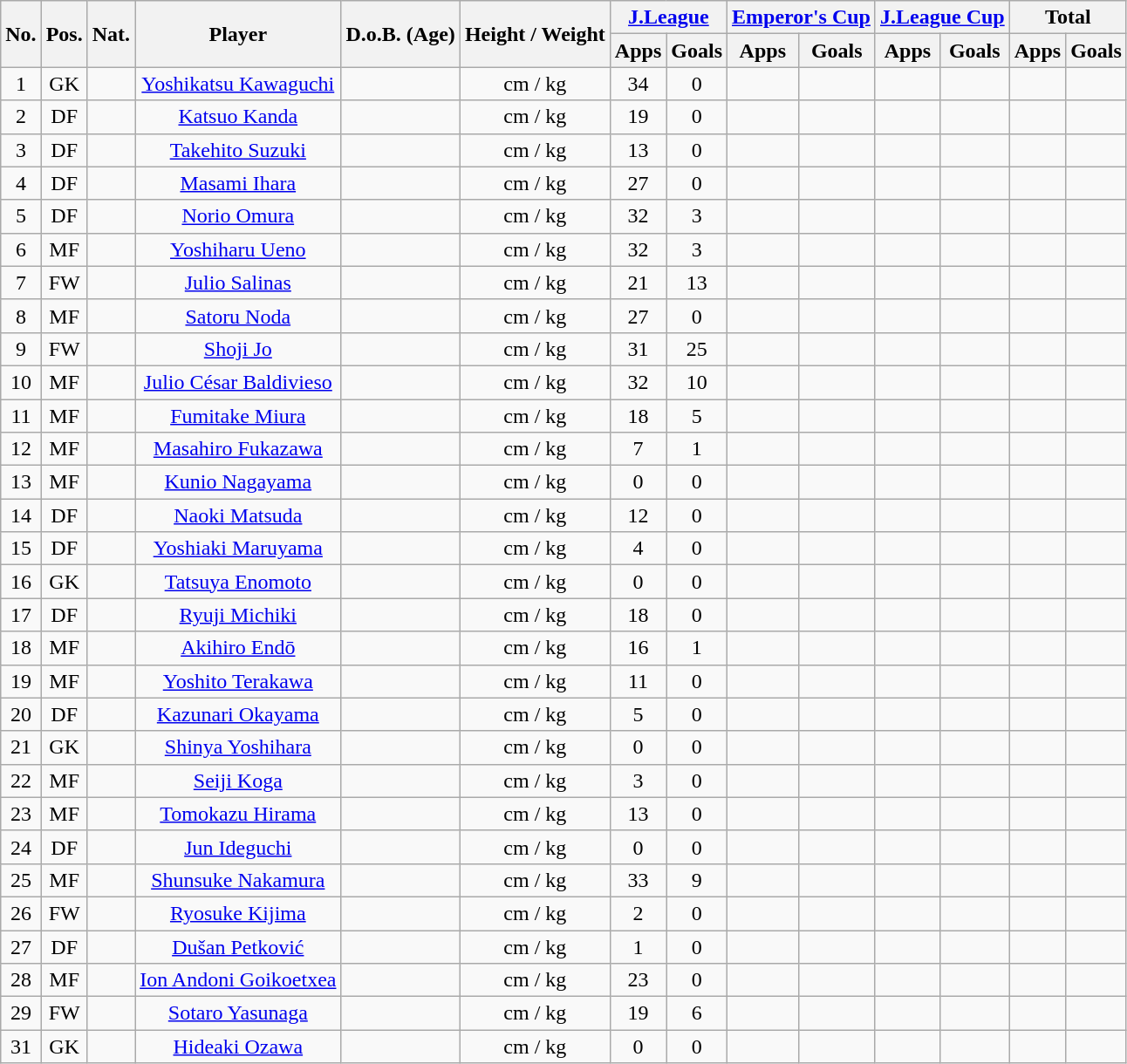<table class="wikitable" style="text-align:center;">
<tr>
<th rowspan="2">No.</th>
<th rowspan="2">Pos.</th>
<th rowspan="2">Nat.</th>
<th rowspan="2">Player</th>
<th rowspan="2">D.o.B. (Age)</th>
<th rowspan="2">Height / Weight</th>
<th colspan="2"><a href='#'>J.League</a></th>
<th colspan="2"><a href='#'>Emperor's Cup</a></th>
<th colspan="2"><a href='#'>J.League Cup</a></th>
<th colspan="2">Total</th>
</tr>
<tr>
<th>Apps</th>
<th>Goals</th>
<th>Apps</th>
<th>Goals</th>
<th>Apps</th>
<th>Goals</th>
<th>Apps</th>
<th>Goals</th>
</tr>
<tr>
<td>1</td>
<td>GK</td>
<td></td>
<td><a href='#'>Yoshikatsu Kawaguchi</a></td>
<td></td>
<td>cm / kg</td>
<td>34</td>
<td>0</td>
<td></td>
<td></td>
<td></td>
<td></td>
<td></td>
<td></td>
</tr>
<tr>
<td>2</td>
<td>DF</td>
<td></td>
<td><a href='#'>Katsuo Kanda</a></td>
<td></td>
<td>cm / kg</td>
<td>19</td>
<td>0</td>
<td></td>
<td></td>
<td></td>
<td></td>
<td></td>
<td></td>
</tr>
<tr>
<td>3</td>
<td>DF</td>
<td></td>
<td><a href='#'>Takehito Suzuki</a></td>
<td></td>
<td>cm / kg</td>
<td>13</td>
<td>0</td>
<td></td>
<td></td>
<td></td>
<td></td>
<td></td>
<td></td>
</tr>
<tr>
<td>4</td>
<td>DF</td>
<td></td>
<td><a href='#'>Masami Ihara</a></td>
<td></td>
<td>cm / kg</td>
<td>27</td>
<td>0</td>
<td></td>
<td></td>
<td></td>
<td></td>
<td></td>
<td></td>
</tr>
<tr>
<td>5</td>
<td>DF</td>
<td></td>
<td><a href='#'>Norio Omura</a></td>
<td></td>
<td>cm / kg</td>
<td>32</td>
<td>3</td>
<td></td>
<td></td>
<td></td>
<td></td>
<td></td>
<td></td>
</tr>
<tr>
<td>6</td>
<td>MF</td>
<td></td>
<td><a href='#'>Yoshiharu Ueno</a></td>
<td></td>
<td>cm / kg</td>
<td>32</td>
<td>3</td>
<td></td>
<td></td>
<td></td>
<td></td>
<td></td>
<td></td>
</tr>
<tr>
<td>7</td>
<td>FW</td>
<td></td>
<td><a href='#'>Julio Salinas</a></td>
<td></td>
<td>cm / kg</td>
<td>21</td>
<td>13</td>
<td></td>
<td></td>
<td></td>
<td></td>
<td></td>
<td></td>
</tr>
<tr>
<td>8</td>
<td>MF</td>
<td></td>
<td><a href='#'>Satoru Noda</a></td>
<td></td>
<td>cm / kg</td>
<td>27</td>
<td>0</td>
<td></td>
<td></td>
<td></td>
<td></td>
<td></td>
<td></td>
</tr>
<tr>
<td>9</td>
<td>FW</td>
<td></td>
<td><a href='#'>Shoji Jo</a></td>
<td></td>
<td>cm / kg</td>
<td>31</td>
<td>25</td>
<td></td>
<td></td>
<td></td>
<td></td>
<td></td>
<td></td>
</tr>
<tr>
<td>10</td>
<td>MF</td>
<td></td>
<td><a href='#'>Julio César Baldivieso</a></td>
<td></td>
<td>cm / kg</td>
<td>32</td>
<td>10</td>
<td></td>
<td></td>
<td></td>
<td></td>
<td></td>
<td></td>
</tr>
<tr>
<td>11</td>
<td>MF</td>
<td></td>
<td><a href='#'>Fumitake Miura</a></td>
<td></td>
<td>cm / kg</td>
<td>18</td>
<td>5</td>
<td></td>
<td></td>
<td></td>
<td></td>
<td></td>
<td></td>
</tr>
<tr>
<td>12</td>
<td>MF</td>
<td></td>
<td><a href='#'>Masahiro Fukazawa</a></td>
<td></td>
<td>cm / kg</td>
<td>7</td>
<td>1</td>
<td></td>
<td></td>
<td></td>
<td></td>
<td></td>
<td></td>
</tr>
<tr>
<td>13</td>
<td>MF</td>
<td></td>
<td><a href='#'>Kunio Nagayama</a></td>
<td></td>
<td>cm / kg</td>
<td>0</td>
<td>0</td>
<td></td>
<td></td>
<td></td>
<td></td>
<td></td>
<td></td>
</tr>
<tr>
<td>14</td>
<td>DF</td>
<td></td>
<td><a href='#'>Naoki Matsuda</a></td>
<td></td>
<td>cm / kg</td>
<td>12</td>
<td>0</td>
<td></td>
<td></td>
<td></td>
<td></td>
<td></td>
<td></td>
</tr>
<tr>
<td>15</td>
<td>DF</td>
<td></td>
<td><a href='#'>Yoshiaki Maruyama</a></td>
<td></td>
<td>cm / kg</td>
<td>4</td>
<td>0</td>
<td></td>
<td></td>
<td></td>
<td></td>
<td></td>
<td></td>
</tr>
<tr>
<td>16</td>
<td>GK</td>
<td></td>
<td><a href='#'>Tatsuya Enomoto</a></td>
<td></td>
<td>cm / kg</td>
<td>0</td>
<td>0</td>
<td></td>
<td></td>
<td></td>
<td></td>
<td></td>
<td></td>
</tr>
<tr>
<td>17</td>
<td>DF</td>
<td></td>
<td><a href='#'>Ryuji Michiki</a></td>
<td></td>
<td>cm / kg</td>
<td>18</td>
<td>0</td>
<td></td>
<td></td>
<td></td>
<td></td>
<td></td>
<td></td>
</tr>
<tr>
<td>18</td>
<td>MF</td>
<td></td>
<td><a href='#'>Akihiro Endō</a></td>
<td></td>
<td>cm / kg</td>
<td>16</td>
<td>1</td>
<td></td>
<td></td>
<td></td>
<td></td>
<td></td>
<td></td>
</tr>
<tr>
<td>19</td>
<td>MF</td>
<td></td>
<td><a href='#'>Yoshito Terakawa</a></td>
<td></td>
<td>cm / kg</td>
<td>11</td>
<td>0</td>
<td></td>
<td></td>
<td></td>
<td></td>
<td></td>
<td></td>
</tr>
<tr>
<td>20</td>
<td>DF</td>
<td></td>
<td><a href='#'>Kazunari Okayama</a></td>
<td></td>
<td>cm / kg</td>
<td>5</td>
<td>0</td>
<td></td>
<td></td>
<td></td>
<td></td>
<td></td>
<td></td>
</tr>
<tr>
<td>21</td>
<td>GK</td>
<td></td>
<td><a href='#'>Shinya Yoshihara</a></td>
<td></td>
<td>cm / kg</td>
<td>0</td>
<td>0</td>
<td></td>
<td></td>
<td></td>
<td></td>
<td></td>
<td></td>
</tr>
<tr>
<td>22</td>
<td>MF</td>
<td></td>
<td><a href='#'>Seiji Koga</a></td>
<td></td>
<td>cm / kg</td>
<td>3</td>
<td>0</td>
<td></td>
<td></td>
<td></td>
<td></td>
<td></td>
<td></td>
</tr>
<tr>
<td>23</td>
<td>MF</td>
<td></td>
<td><a href='#'>Tomokazu Hirama</a></td>
<td></td>
<td>cm / kg</td>
<td>13</td>
<td>0</td>
<td></td>
<td></td>
<td></td>
<td></td>
<td></td>
<td></td>
</tr>
<tr>
<td>24</td>
<td>DF</td>
<td></td>
<td><a href='#'>Jun Ideguchi</a></td>
<td></td>
<td>cm / kg</td>
<td>0</td>
<td>0</td>
<td></td>
<td></td>
<td></td>
<td></td>
<td></td>
<td></td>
</tr>
<tr>
<td>25</td>
<td>MF</td>
<td></td>
<td><a href='#'>Shunsuke Nakamura</a></td>
<td></td>
<td>cm / kg</td>
<td>33</td>
<td>9</td>
<td></td>
<td></td>
<td></td>
<td></td>
<td></td>
<td></td>
</tr>
<tr>
<td>26</td>
<td>FW</td>
<td></td>
<td><a href='#'>Ryosuke Kijima</a></td>
<td></td>
<td>cm / kg</td>
<td>2</td>
<td>0</td>
<td></td>
<td></td>
<td></td>
<td></td>
<td></td>
<td></td>
</tr>
<tr>
<td>27</td>
<td>DF</td>
<td></td>
<td><a href='#'>Dušan Petković</a></td>
<td></td>
<td>cm / kg</td>
<td>1</td>
<td>0</td>
<td></td>
<td></td>
<td></td>
<td></td>
<td></td>
<td></td>
</tr>
<tr>
<td>28</td>
<td>MF</td>
<td></td>
<td><a href='#'>Ion Andoni Goikoetxea</a></td>
<td></td>
<td>cm / kg</td>
<td>23</td>
<td>0</td>
<td></td>
<td></td>
<td></td>
<td></td>
<td></td>
<td></td>
</tr>
<tr>
<td>29</td>
<td>FW</td>
<td></td>
<td><a href='#'>Sotaro Yasunaga</a></td>
<td></td>
<td>cm / kg</td>
<td>19</td>
<td>6</td>
<td></td>
<td></td>
<td></td>
<td></td>
<td></td>
<td></td>
</tr>
<tr>
<td>31</td>
<td>GK</td>
<td></td>
<td><a href='#'>Hideaki Ozawa</a></td>
<td></td>
<td>cm / kg</td>
<td>0</td>
<td>0</td>
<td></td>
<td></td>
<td></td>
<td></td>
<td></td>
<td></td>
</tr>
</table>
